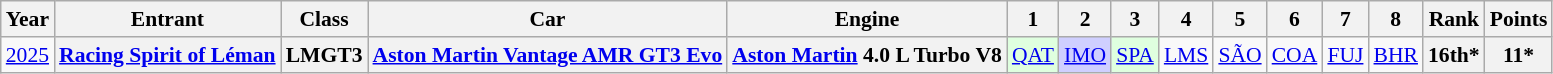<table class="wikitable" style="text-align:center; font-size:90%">
<tr>
<th>Year</th>
<th>Entrant</th>
<th>Class</th>
<th>Car</th>
<th>Engine</th>
<th>1</th>
<th>2</th>
<th>3</th>
<th>4</th>
<th>5</th>
<th>6</th>
<th>7</th>
<th>8</th>
<th>Rank</th>
<th>Points</th>
</tr>
<tr>
<td><a href='#'>2025</a></td>
<th><a href='#'>Racing Spirit of Léman</a></th>
<th>LMGT3</th>
<th><a href='#'>Aston Martin Vantage AMR GT3 Evo</a></th>
<th><a href='#'>Aston Martin</a> 4.0 L Turbo V8</th>
<td style="background:#DFFFDF;"><a href='#'>QAT</a><br></td>
<td style="background:#CFCFFF;"><a href='#'>IMO</a><br></td>
<td style="background:#DFFFDF;"><a href='#'>SPA</a><br></td>
<td style="background:#;"><a href='#'>LMS</a><br></td>
<td style="background:#;"><a href='#'>SÃO</a><br></td>
<td style="background:#;"><a href='#'>COA</a><br></td>
<td style="background:#;"><a href='#'>FUJ</a><br></td>
<td style="background:#;"><a href='#'>BHR</a><br></td>
<th>16th*</th>
<th>11*</th>
</tr>
</table>
